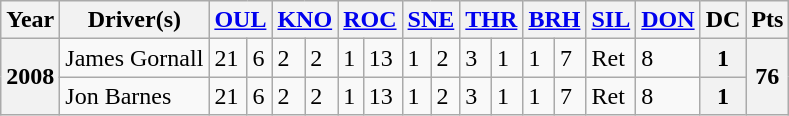<table class="wikitable">
<tr>
<th>Year</th>
<th>Driver(s)</th>
<th colspan="2"><a href='#'>OUL</a></th>
<th colspan="2"><a href='#'>KNO</a></th>
<th colspan="2"><a href='#'>ROC</a></th>
<th colspan="2"><a href='#'>SNE</a></th>
<th colspan="2"><a href='#'>THR</a></th>
<th colspan="2"><a href='#'>BRH</a></th>
<th><a href='#'>SIL</a></th>
<th><a href='#'>DON</a></th>
<th>DC</th>
<th>Pts</th>
</tr>
<tr>
<th rowspan="2">2008</th>
<td>James Gornall</td>
<td>21</td>
<td>6</td>
<td>2</td>
<td>2</td>
<td>1</td>
<td>13</td>
<td>1</td>
<td>2</td>
<td>3</td>
<td>1</td>
<td>1</td>
<td>7</td>
<td>Ret</td>
<td>8</td>
<th>1</th>
<th rowspan="2">76</th>
</tr>
<tr>
<td>Jon Barnes</td>
<td>21</td>
<td>6</td>
<td>2</td>
<td>2</td>
<td>1</td>
<td>13</td>
<td>1</td>
<td>2</td>
<td>3</td>
<td>1</td>
<td>1</td>
<td>7</td>
<td>Ret</td>
<td>8</td>
<th>1</th>
</tr>
</table>
